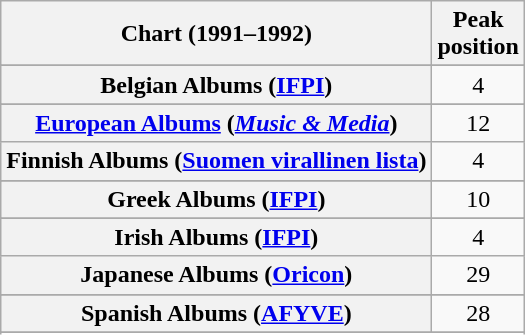<table class="wikitable sortable plainrowheaders" style="text-align:center">
<tr>
<th scope="col">Chart (1991–1992)</th>
<th scope="col">Peak<br>position</th>
</tr>
<tr>
</tr>
<tr>
</tr>
<tr>
<th scope="row">Belgian Albums (<a href='#'>IFPI</a>)</th>
<td>4</td>
</tr>
<tr>
</tr>
<tr>
</tr>
<tr>
<th scope="row"><a href='#'>European Albums</a> (<em><a href='#'>Music & Media</a></em>)</th>
<td>12</td>
</tr>
<tr>
<th scope="row">Finnish Albums (<a href='#'>Suomen virallinen lista</a>)</th>
<td>4</td>
</tr>
<tr>
</tr>
<tr>
<th scope="row">Greek Albums (<a href='#'>IFPI</a>)</th>
<td>10</td>
</tr>
<tr>
</tr>
<tr>
<th scope="row">Irish Albums (<a href='#'>IFPI</a>)</th>
<td>4</td>
</tr>
<tr>
<th scope="row">Japanese Albums (<a href='#'>Oricon</a>)</th>
<td>29</td>
</tr>
<tr>
</tr>
<tr>
<th scope="row">Spanish Albums (<a href='#'>AFYVE</a>)</th>
<td>28</td>
</tr>
<tr>
</tr>
<tr>
</tr>
<tr>
</tr>
<tr>
</tr>
</table>
